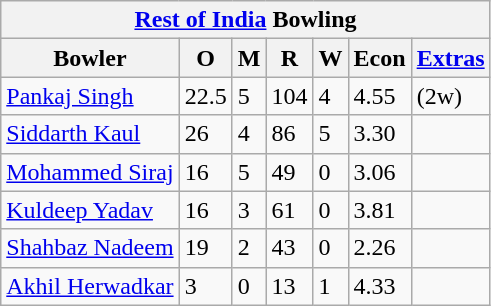<table class="wikitable">
<tr>
<th colspan="7"><a href='#'>Rest of India</a> Bowling</th>
</tr>
<tr>
<th>Bowler</th>
<th><strong>O</strong></th>
<th><strong>M</strong></th>
<th><strong>R</strong></th>
<th><strong>W</strong></th>
<th><strong>Econ</strong></th>
<th><a href='#'>Extras</a></th>
</tr>
<tr>
<td><a href='#'>Pankaj Singh</a></td>
<td>22.5</td>
<td>5</td>
<td>104</td>
<td>4</td>
<td>4.55</td>
<td>(2w)</td>
</tr>
<tr>
<td><a href='#'>Siddarth Kaul</a></td>
<td>26</td>
<td>4</td>
<td>86</td>
<td>5</td>
<td>3.30</td>
<td></td>
</tr>
<tr>
<td><a href='#'>Mohammed Siraj</a></td>
<td>16</td>
<td>5</td>
<td>49</td>
<td>0</td>
<td>3.06</td>
<td></td>
</tr>
<tr>
<td><a href='#'>Kuldeep Yadav</a></td>
<td>16</td>
<td>3</td>
<td>61</td>
<td>0</td>
<td>3.81</td>
<td></td>
</tr>
<tr>
<td><a href='#'>Shahbaz Nadeem</a></td>
<td>19</td>
<td>2</td>
<td>43</td>
<td>0</td>
<td>2.26</td>
<td></td>
</tr>
<tr>
<td><a href='#'>Akhil Herwadkar</a></td>
<td>3</td>
<td>0</td>
<td>13</td>
<td>1</td>
<td>4.33</td>
<td></td>
</tr>
</table>
